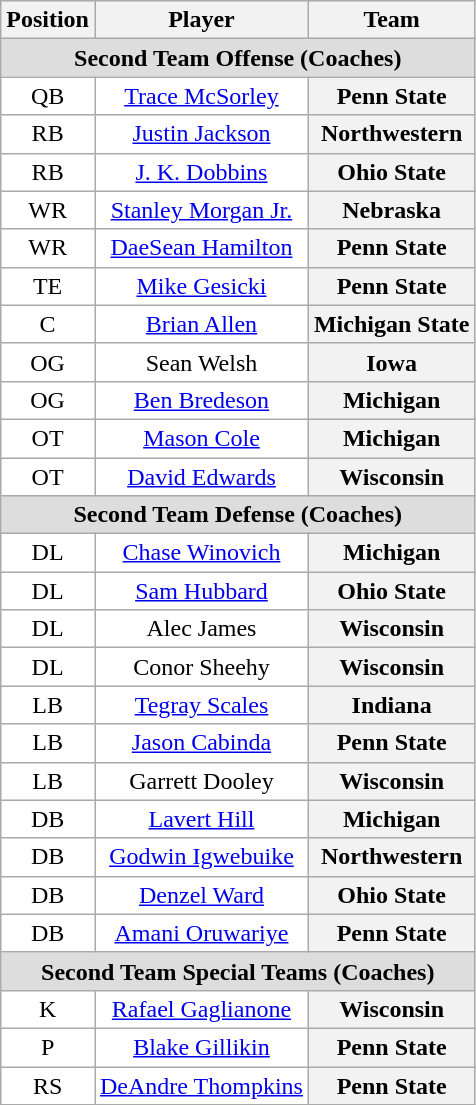<table class="wikitable sortable">
<tr>
<th>Position</th>
<th>Player</th>
<th>Team</th>
</tr>
<tr>
<td colspan="3" style="text-align:center; background:#ddd;"><strong>Second Team Offense (Coaches)</strong></td>
</tr>
<tr style="text-align:center;">
<td style="background:white">QB</td>
<td style="background:white"><a href='#'>Trace McSorley</a></td>
<th style=>Penn State</th>
</tr>
<tr style="text-align:center;">
<td style="background:white">RB</td>
<td style="background:white"><a href='#'>Justin Jackson</a></td>
<th style=>Northwestern</th>
</tr>
<tr style="text-align:center;">
<td style="background:white">RB</td>
<td style="background:white"><a href='#'>J. K. Dobbins</a></td>
<th style=>Ohio State</th>
</tr>
<tr style="text-align:center;">
<td style="background:white">WR</td>
<td style="background:white"><a href='#'>Stanley Morgan Jr.</a></td>
<th style=>Nebraska</th>
</tr>
<tr style="text-align:center;">
<td style="background:white">WR</td>
<td style="background:white"><a href='#'>DaeSean Hamilton</a></td>
<th style=>Penn State</th>
</tr>
<tr style="text-align:center;">
<td style="background:white">TE</td>
<td style="background:white"><a href='#'>Mike Gesicki</a></td>
<th style=>Penn State</th>
</tr>
<tr style="text-align:center;">
<td style="background:white">C</td>
<td style="background:white"><a href='#'>Brian Allen</a></td>
<th style=>Michigan State</th>
</tr>
<tr style="text-align:center;">
<td style="background:white">OG</td>
<td style="background:white">Sean Welsh</td>
<th style=>Iowa</th>
</tr>
<tr style="text-align:center;">
<td style="background:white">OG</td>
<td style="background:white"><a href='#'>Ben Bredeson</a></td>
<th style=>Michigan</th>
</tr>
<tr style="text-align:center;">
<td style="background:white">OT</td>
<td style="background:white"><a href='#'>Mason Cole</a></td>
<th style=>Michigan</th>
</tr>
<tr style="text-align:center;">
<td style="background:white">OT</td>
<td style="background:white"><a href='#'>David Edwards</a></td>
<th style=>Wisconsin</th>
</tr>
<tr>
<td colspan="3" style="text-align:center; background:#ddd;"><strong>Second Team Defense (Coaches)</strong></td>
</tr>
<tr style="text-align:center;">
<td style="background:white">DL</td>
<td style="background:white"><a href='#'>Chase Winovich</a></td>
<th style=>Michigan</th>
</tr>
<tr style="text-align:center;">
<td style="background:white">DL</td>
<td style="background:white"><a href='#'>Sam Hubbard</a></td>
<th style=>Ohio State</th>
</tr>
<tr style="text-align:center;">
<td style="background:white">DL</td>
<td style="background:white">Alec James</td>
<th style=>Wisconsin</th>
</tr>
<tr style="text-align:center;">
<td style="background:white">DL</td>
<td style="background:white">Conor Sheehy</td>
<th style=>Wisconsin</th>
</tr>
<tr style="text-align:center;">
<td style="background:white">LB</td>
<td style="background:white"><a href='#'>Tegray Scales</a></td>
<th style=>Indiana</th>
</tr>
<tr style="text-align:center;">
<td style="background:white">LB</td>
<td style="background:white"><a href='#'>Jason Cabinda</a></td>
<th style=>Penn State</th>
</tr>
<tr style="text-align:center;">
<td style="background:white">LB</td>
<td style="background:white">Garrett Dooley</td>
<th style=>Wisconsin</th>
</tr>
<tr style="text-align:center;">
<td style="background:white">DB</td>
<td style="background:white"><a href='#'>Lavert Hill</a></td>
<th style=>Michigan</th>
</tr>
<tr style="text-align:center;">
<td style="background:white">DB</td>
<td style="background:white"><a href='#'>Godwin Igwebuike</a></td>
<th style=>Northwestern</th>
</tr>
<tr style="text-align:center;">
<td style="background:white">DB</td>
<td style="background:white"><a href='#'>Denzel Ward</a></td>
<th style=>Ohio State</th>
</tr>
<tr style="text-align:center;">
<td style="background:white">DB</td>
<td style="background:white"><a href='#'>Amani Oruwariye</a></td>
<th style=>Penn State</th>
</tr>
<tr>
<td colspan="3" style="text-align:center; background:#ddd;"><strong>Second Team Special Teams (Coaches)</strong></td>
</tr>
<tr style="text-align:center;">
<td style="background:white">K</td>
<td style="background:white"><a href='#'>Rafael Gaglianone</a></td>
<th style=>Wisconsin</th>
</tr>
<tr style="text-align:center;">
<td style="background:white">P</td>
<td style="background:white"><a href='#'>Blake Gillikin</a></td>
<th style=>Penn State</th>
</tr>
<tr style="text-align:center;">
<td style="background:white">RS</td>
<td style="background:white"><a href='#'>DeAndre Thompkins</a></td>
<th style=>Penn State</th>
</tr>
</table>
